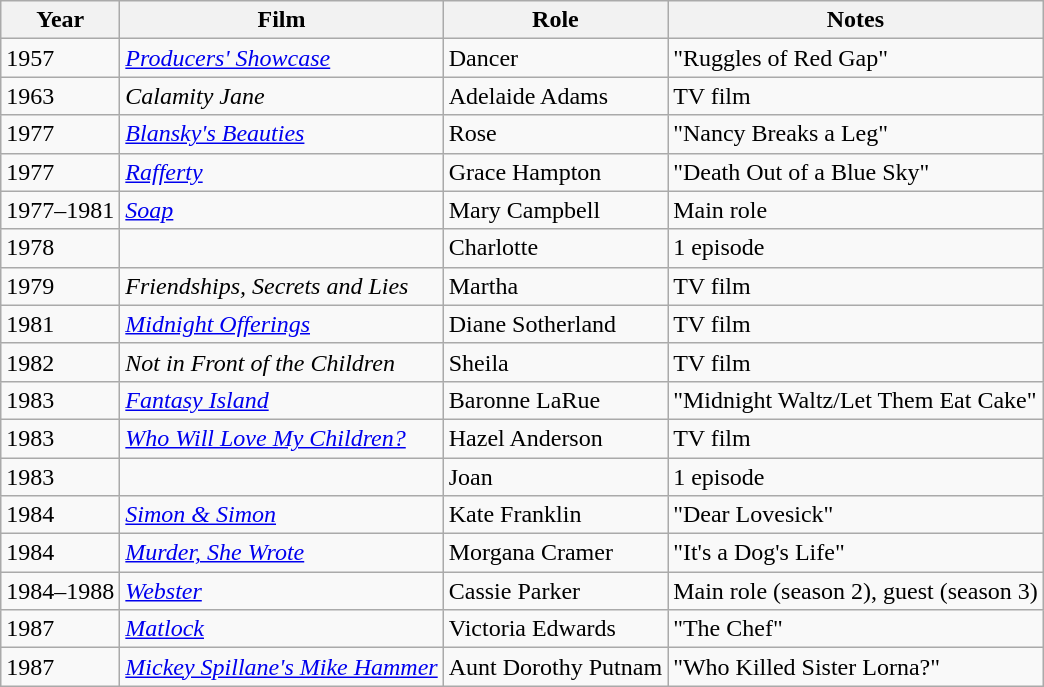<table class="wikitable sortable">
<tr>
<th>Year</th>
<th>Film</th>
<th>Role</th>
<th class="unsortable">Notes</th>
</tr>
<tr>
<td>1957</td>
<td><em><a href='#'>Producers' Showcase</a></em></td>
<td>Dancer</td>
<td>"Ruggles of Red Gap"</td>
</tr>
<tr>
<td>1963</td>
<td><em>Calamity Jane</em></td>
<td>Adelaide Adams</td>
<td>TV film</td>
</tr>
<tr>
<td>1977</td>
<td><em><a href='#'>Blansky's Beauties</a></em></td>
<td>Rose</td>
<td>"Nancy Breaks a Leg"</td>
</tr>
<tr>
<td>1977</td>
<td><em><a href='#'>Rafferty</a></em></td>
<td>Grace Hampton</td>
<td>"Death Out of a Blue Sky"</td>
</tr>
<tr>
<td>1977–1981</td>
<td><em><a href='#'>Soap</a></em></td>
<td>Mary Campbell</td>
<td>Main role</td>
</tr>
<tr>
<td>1978</td>
<td><em></em></td>
<td>Charlotte</td>
<td>1 episode</td>
</tr>
<tr>
<td>1979</td>
<td><em>Friendships, Secrets and Lies</em></td>
<td>Martha</td>
<td>TV film</td>
</tr>
<tr>
<td>1981</td>
<td><em><a href='#'>Midnight Offerings</a></em></td>
<td>Diane Sotherland</td>
<td>TV film</td>
</tr>
<tr>
<td>1982</td>
<td><em>Not in Front of the Children</em></td>
<td>Sheila</td>
<td>TV film</td>
</tr>
<tr>
<td>1983</td>
<td><em><a href='#'>Fantasy Island</a></em></td>
<td>Baronne LaRue</td>
<td>"Midnight Waltz/Let Them Eat Cake"</td>
</tr>
<tr>
<td>1983</td>
<td><em><a href='#'>Who Will Love My Children?</a></em></td>
<td>Hazel Anderson</td>
<td>TV film</td>
</tr>
<tr>
<td>1983</td>
<td><em></em></td>
<td>Joan</td>
<td>1 episode</td>
</tr>
<tr>
<td>1984</td>
<td><em><a href='#'>Simon & Simon</a></em></td>
<td>Kate Franklin</td>
<td>"Dear Lovesick"</td>
</tr>
<tr>
<td>1984</td>
<td><em><a href='#'>Murder, She Wrote</a></em></td>
<td>Morgana Cramer</td>
<td>"It's a Dog's Life"</td>
</tr>
<tr>
<td>1984–1988</td>
<td><em><a href='#'>Webster</a></em></td>
<td>Cassie Parker</td>
<td>Main role (season 2), guest (season 3)</td>
</tr>
<tr>
<td>1987</td>
<td><em><a href='#'>Matlock</a></em></td>
<td>Victoria Edwards</td>
<td>"The Chef"</td>
</tr>
<tr>
<td>1987</td>
<td><em><a href='#'>Mickey Spillane's Mike Hammer</a></em></td>
<td>Aunt Dorothy Putnam</td>
<td>"Who Killed Sister Lorna?"</td>
</tr>
</table>
